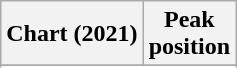<table class="wikitable sortable plainrowheaders" style="text-align:center">
<tr>
<th scope="col">Chart (2021)</th>
<th scope="col">Peak<br>position</th>
</tr>
<tr>
</tr>
<tr>
</tr>
</table>
